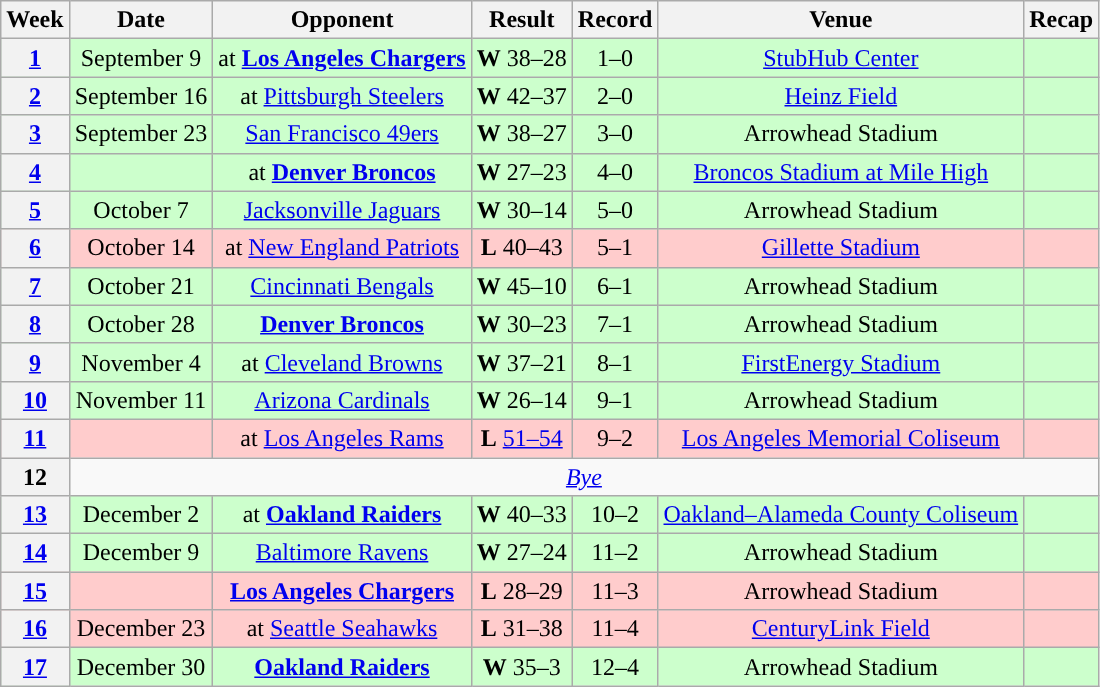<table class="wikitable" style="text-align:center">
<tr>
<th>Week</th>
<th>Date</th>
<th>Opponent</th>
<th>Result</th>
<th>Record</th>
<th>Venue</th>
<th>Recap</th>
</tr>
<tr style="background:#cfc">
<th><a href='#'>1</a></th>
<td>September 9</td>
<td>at <strong><a href='#'>Los Angeles Chargers</a></strong></td>
<td><strong>W</strong> 38–28</td>
<td>1–0</td>
<td><a href='#'>StubHub Center</a></td>
<td></td>
</tr>
<tr style="background:#cfc">
<th><a href='#'>2</a></th>
<td>September 16</td>
<td>at <a href='#'>Pittsburgh Steelers</a></td>
<td><strong>W</strong> 42–37</td>
<td>2–0</td>
<td><a href='#'>Heinz Field</a></td>
<td></td>
</tr>
<tr style="background:#cfc">
<th><a href='#'>3</a></th>
<td>September 23</td>
<td><a href='#'>San Francisco 49ers</a></td>
<td><strong>W</strong> 38–27</td>
<td>3–0</td>
<td>Arrowhead Stadium</td>
<td></td>
</tr>
<tr style="background:#cfc">
<th><a href='#'>4</a></th>
<td></td>
<td>at <strong><a href='#'>Denver Broncos</a></strong></td>
<td><strong>W</strong> 27–23</td>
<td>4–0</td>
<td><a href='#'>Broncos Stadium at Mile High</a></td>
<td></td>
</tr>
<tr style="background:#cfc">
<th><a href='#'>5</a></th>
<td>October 7</td>
<td><a href='#'>Jacksonville Jaguars</a></td>
<td><strong>W</strong> 30–14</td>
<td>5–0</td>
<td>Arrowhead Stadium</td>
<td></td>
</tr>
<tr style="background:#fcc">
<th><a href='#'>6</a></th>
<td>October 14</td>
<td>at <a href='#'>New England Patriots</a></td>
<td><strong>L</strong> 40–43</td>
<td>5–1</td>
<td><a href='#'>Gillette Stadium</a></td>
<td></td>
</tr>
<tr style="background:#cfc">
<th><a href='#'>7</a></th>
<td>October 21</td>
<td><a href='#'>Cincinnati Bengals</a></td>
<td><strong>W</strong> 45–10</td>
<td>6–1</td>
<td>Arrowhead Stadium</td>
<td></td>
</tr>
<tr style="background:#cfc">
<th><a href='#'>8</a></th>
<td>October 28</td>
<td><strong><a href='#'>Denver Broncos</a></strong></td>
<td><strong>W</strong> 30–23</td>
<td>7–1</td>
<td>Arrowhead Stadium</td>
<td></td>
</tr>
<tr style="background:#cfc">
<th><a href='#'>9</a></th>
<td>November 4</td>
<td>at <a href='#'>Cleveland Browns</a></td>
<td><strong>W</strong> 37–21</td>
<td>8–1</td>
<td><a href='#'>FirstEnergy Stadium</a></td>
<td></td>
</tr>
<tr style="background:#cfc">
<th><a href='#'>10</a></th>
<td>November 11</td>
<td><a href='#'>Arizona Cardinals</a></td>
<td><strong>W</strong> 26–14</td>
<td>9–1</td>
<td>Arrowhead Stadium</td>
<td></td>
</tr>
<tr style="background:#fcc">
<th><a href='#'>11</a></th>
<td></td>
<td>at <a href='#'>Los Angeles Rams</a></td>
<td><strong>L</strong> <a href='#'>51–54</a></td>
<td>9–2</td>
<td><a href='#'>Los Angeles Memorial Coliseum</a></td>
<td></td>
</tr>
<tr>
<th>12</th>
<td colspan="6"><em><a href='#'>Bye</a></em></td>
</tr>
<tr style="background:#cfc">
<th><a href='#'>13</a></th>
<td>December 2</td>
<td>at <strong><a href='#'>Oakland Raiders</a></strong></td>
<td><strong>W</strong> 40–33</td>
<td>10–2</td>
<td><a href='#'>Oakland–Alameda County Coliseum</a></td>
<td></td>
</tr>
<tr style="background:#cfc">
<th><a href='#'>14</a></th>
<td>December 9</td>
<td><a href='#'>Baltimore Ravens</a></td>
<td><strong>W</strong> 27–24 </td>
<td>11–2</td>
<td>Arrowhead Stadium</td>
<td></td>
</tr>
<tr style="background:#fcc">
<th><a href='#'>15</a></th>
<td></td>
<td><strong><a href='#'>Los Angeles Chargers</a></strong></td>
<td><strong>L</strong> 28–29</td>
<td>11–3</td>
<td>Arrowhead Stadium</td>
<td></td>
</tr>
<tr style="background:#fcc">
<th><a href='#'>16</a></th>
<td>December 23</td>
<td>at <a href='#'>Seattle Seahawks</a></td>
<td><strong>L</strong> 31–38</td>
<td>11–4</td>
<td><a href='#'>CenturyLink Field</a></td>
<td></td>
</tr>
<tr style="background:#cfc">
<th><a href='#'>17</a></th>
<td>December 30</td>
<td><strong><a href='#'>Oakland Raiders</a></strong></td>
<td><strong>W</strong> 35–3</td>
<td>12–4</td>
<td>Arrowhead Stadium</td>
<td></td>
</tr>
</table>
